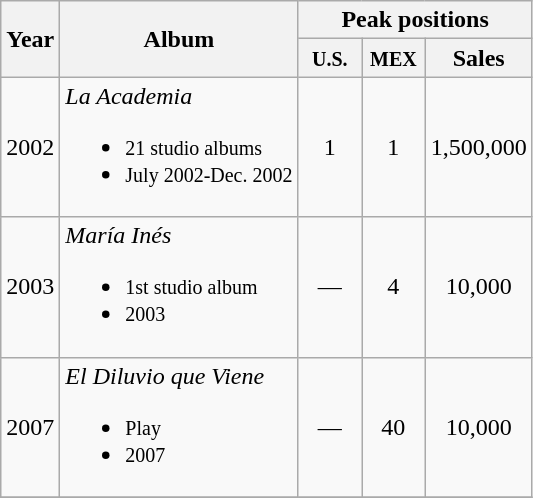<table class="wikitable">
<tr>
<th align="center" rowspan="2">Year</th>
<th align="center" rowspan="2">Album</th>
<th align="center" colspan="10">Peak positions</th>
</tr>
<tr>
<th width="35"><small>U.S.</small></th>
<th width="35"><small>MEX</small></th>
<th align="center" colspan="10">Sales</th>
</tr>
<tr>
<td align="center">2002</td>
<td align="left"><em>La Academia</em><br><ul><li><small>21 studio albums</small></li><li><small>July 2002-Dec. 2002</small></li></ul></td>
<td align="center">1</td>
<td align="center">1</td>
<td align="center">1,500,000</td>
</tr>
<tr>
<td align="center">2003</td>
<td align="left"><em>María Inés</em><br><ul><li><small>1st studio album</small></li><li><small>2003</small></li></ul></td>
<td align="center">—</td>
<td align="center">4</td>
<td align="center">10,000</td>
</tr>
<tr>
<td align="center">2007</td>
<td align="left"><em>El Diluvio que Viene</em><br><ul><li><small>Play</small></li><li><small>2007</small></li></ul></td>
<td align="center">—</td>
<td align="center">40</td>
<td align="center">10,000</td>
</tr>
<tr>
</tr>
</table>
